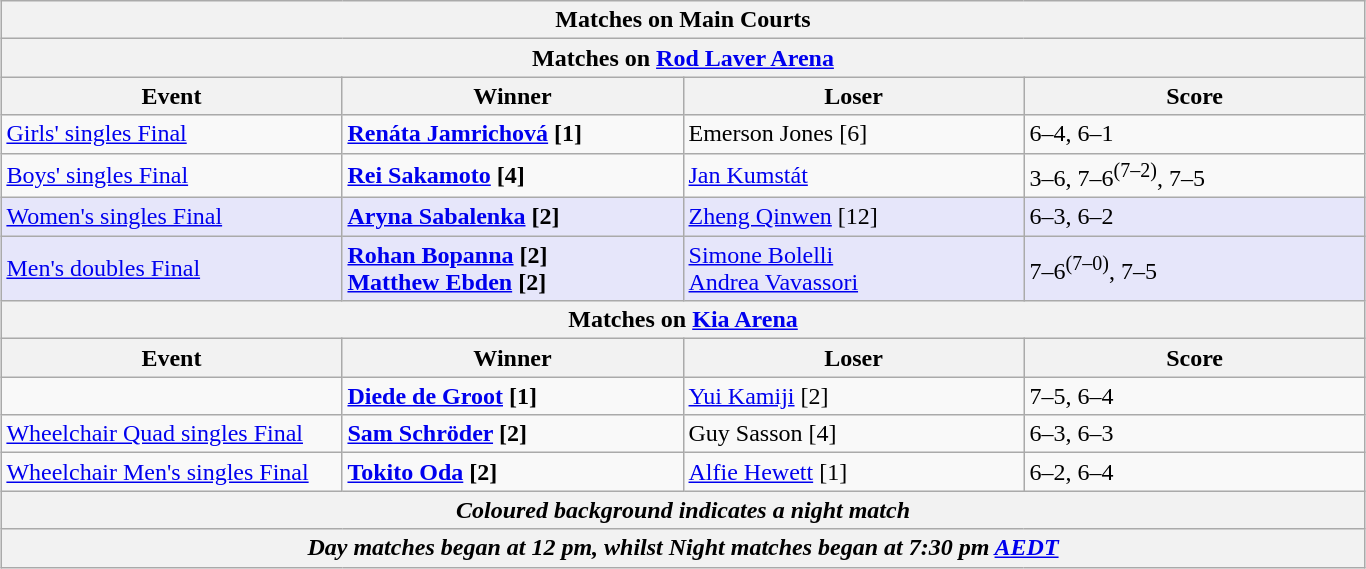<table class="wikitable collapsible uncollapsed" style="margin:auto;">
<tr>
<th colspan=4><strong>Matches on Main Courts</strong></th>
</tr>
<tr>
<th colspan=4><strong>Matches on <a href='#'>Rod Laver Arena</a></strong></th>
</tr>
<tr>
<th style="width:220px;">Event</th>
<th style="width:220px;">Winner</th>
<th style="width:220px;">Loser</th>
<th style="width:220px;">Score</th>
</tr>
<tr>
<td><a href='#'>Girls' singles Final</a></td>
<td><strong> <a href='#'>Renáta Jamrichová</a> [1]</strong></td>
<td> Emerson Jones [6]</td>
<td>6–4, 6–1</td>
</tr>
<tr>
<td><a href='#'>Boys' singles Final</a></td>
<td><strong> <a href='#'>Rei Sakamoto</a> [4]</strong></td>
<td> <a href='#'>Jan Kumstát</a></td>
<td>3–6, 7–6<sup>(7–2)</sup>, 7–5</td>
</tr>
<tr bgcolor=lavender>
<td><a href='#'>Women's singles Final</a></td>
<td><strong> <a href='#'>Aryna Sabalenka</a> [2]</strong></td>
<td> <a href='#'>Zheng Qinwen</a> [12]</td>
<td>6–3, 6–2</td>
</tr>
<tr bgcolor=lavender>
<td><a href='#'>Men's doubles Final</a></td>
<td><strong> <a href='#'>Rohan Bopanna</a> [2] <br>  <a href='#'>Matthew Ebden</a> [2]</strong></td>
<td> <a href='#'>Simone Bolelli</a> <br>  <a href='#'>Andrea Vavassori</a></td>
<td>7–6<sup>(7–0)</sup>, 7–5</td>
</tr>
<tr>
<th colspan=4><strong>Matches on <a href='#'>Kia Arena</a></strong></th>
</tr>
<tr>
<th style="width:220px;">Event</th>
<th style="width:220px;">Winner</th>
<th style="width:220px;">Loser</th>
<th style="width:220px;">Score</th>
</tr>
<tr>
<td></td>
<td><strong> <a href='#'>Diede de Groot</a> [1]</strong></td>
<td> <a href='#'>Yui Kamiji</a> [2]</td>
<td>7–5, 6–4</td>
</tr>
<tr>
<td><a href='#'>Wheelchair Quad singles Final</a></td>
<td><strong> <a href='#'>Sam Schröder</a> [2]</strong></td>
<td> Guy Sasson [4]</td>
<td>6–3, 6–3</td>
</tr>
<tr>
<td><a href='#'>Wheelchair Men's singles Final</a></td>
<td><strong> <a href='#'>Tokito Oda</a> [2]</strong></td>
<td> <a href='#'>Alfie Hewett</a> [1]</td>
<td>6–2, 6–4</td>
</tr>
<tr>
<th colspan=4><em>Coloured background indicates a night match</em></th>
</tr>
<tr>
<th colspan=4><em>Day matches began at 12 pm, whilst Night matches began at 7:30 pm <a href='#'>AEDT</a></em></th>
</tr>
</table>
